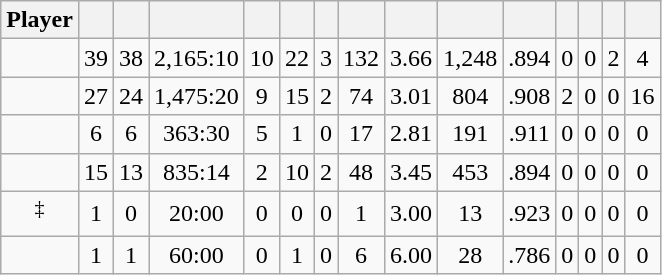<table class="wikitable sortable" style="text-align:center;">
<tr>
<th>Player</th>
<th></th>
<th></th>
<th></th>
<th></th>
<th></th>
<th></th>
<th></th>
<th></th>
<th></th>
<th></th>
<th></th>
<th></th>
<th></th>
<th></th>
</tr>
<tr>
<td></td>
<td>39</td>
<td>38</td>
<td>2,165:10</td>
<td>10</td>
<td>22</td>
<td>3</td>
<td>132</td>
<td>3.66</td>
<td>1,248</td>
<td>.894</td>
<td>0</td>
<td>0</td>
<td>2</td>
<td>4</td>
</tr>
<tr>
<td></td>
<td>27</td>
<td>24</td>
<td>1,475:20</td>
<td>9</td>
<td>15</td>
<td>2</td>
<td>74</td>
<td>3.01</td>
<td>804</td>
<td>.908</td>
<td>2</td>
<td>0</td>
<td>0</td>
<td>16</td>
</tr>
<tr>
<td></td>
<td>6</td>
<td>6</td>
<td>363:30</td>
<td>5</td>
<td>1</td>
<td>0</td>
<td>17</td>
<td>2.81</td>
<td>191</td>
<td>.911</td>
<td>0</td>
<td>0</td>
<td>0</td>
<td>0</td>
</tr>
<tr>
<td></td>
<td>15</td>
<td>13</td>
<td>835:14</td>
<td>2</td>
<td>10</td>
<td>2</td>
<td>48</td>
<td>3.45</td>
<td>453</td>
<td>.894</td>
<td>0</td>
<td>0</td>
<td>0</td>
<td>0</td>
</tr>
<tr>
<td><sup>‡</sup></td>
<td>1</td>
<td>0</td>
<td>20:00</td>
<td>0</td>
<td>0</td>
<td>0</td>
<td>1</td>
<td>3.00</td>
<td>13</td>
<td>.923</td>
<td>0</td>
<td>0</td>
<td>0</td>
<td>0</td>
</tr>
<tr>
<td></td>
<td>1</td>
<td>1</td>
<td>60:00</td>
<td>0</td>
<td>1</td>
<td>0</td>
<td>6</td>
<td>6.00</td>
<td>28</td>
<td>.786</td>
<td>0</td>
<td>0</td>
<td>0</td>
<td>0</td>
</tr>
</table>
